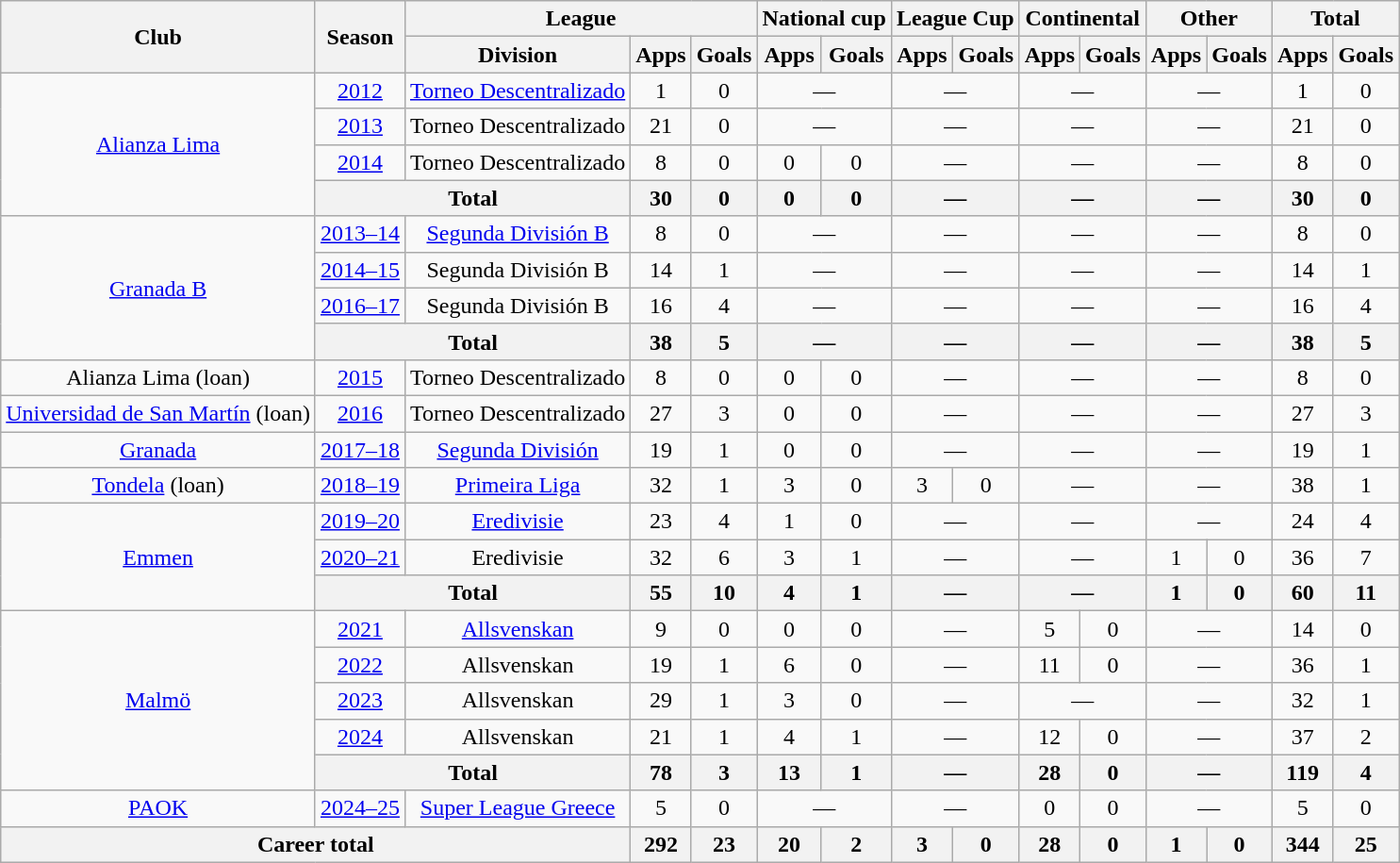<table class="wikitable" style="text-align:center">
<tr>
<th rowspan="2">Club</th>
<th rowspan="2">Season</th>
<th colspan="3">League</th>
<th colspan="2">National cup</th>
<th colspan="2">League Cup</th>
<th colspan="2">Continental</th>
<th colspan="2">Other</th>
<th colspan="2">Total</th>
</tr>
<tr>
<th>Division</th>
<th>Apps</th>
<th>Goals</th>
<th>Apps</th>
<th>Goals</th>
<th>Apps</th>
<th>Goals</th>
<th>Apps</th>
<th>Goals</th>
<th>Apps</th>
<th>Goals</th>
<th>Apps</th>
<th>Goals</th>
</tr>
<tr>
<td rowspan="4"><a href='#'>Alianza Lima</a></td>
<td><a href='#'>2012</a></td>
<td><a href='#'>Torneo Descentralizado</a></td>
<td>1</td>
<td>0</td>
<td colspan="2">—</td>
<td colspan="2">—</td>
<td colspan="2">—</td>
<td colspan="2">—</td>
<td>1</td>
<td>0</td>
</tr>
<tr>
<td><a href='#'>2013</a></td>
<td>Torneo Descentralizado</td>
<td>21</td>
<td>0</td>
<td colspan="2">—</td>
<td colspan="2">—</td>
<td colspan="2">—</td>
<td colspan="2">—</td>
<td>21</td>
<td>0</td>
</tr>
<tr>
<td><a href='#'>2014</a></td>
<td>Torneo Descentralizado</td>
<td>8</td>
<td>0</td>
<td>0</td>
<td>0</td>
<td colspan="2">—</td>
<td colspan="2">—</td>
<td colspan="2">—</td>
<td>8</td>
<td>0</td>
</tr>
<tr>
<th colspan="2">Total</th>
<th>30</th>
<th>0</th>
<th>0</th>
<th>0</th>
<th colspan="2">—</th>
<th colspan="2">—</th>
<th colspan="2">—</th>
<th>30</th>
<th>0</th>
</tr>
<tr>
<td rowspan="4"><a href='#'>Granada B</a></td>
<td><a href='#'>2013–14</a></td>
<td><a href='#'>Segunda División B</a></td>
<td>8</td>
<td>0</td>
<td colspan="2">—</td>
<td colspan="2">—</td>
<td colspan="2">—</td>
<td colspan="2">—</td>
<td>8</td>
<td>0</td>
</tr>
<tr>
<td><a href='#'>2014–15</a></td>
<td>Segunda División B</td>
<td>14</td>
<td>1</td>
<td colspan="2">—</td>
<td colspan="2">—</td>
<td colspan="2">—</td>
<td colspan="2">—</td>
<td>14</td>
<td>1</td>
</tr>
<tr>
<td><a href='#'>2016–17</a></td>
<td>Segunda División B</td>
<td>16</td>
<td>4</td>
<td colspan="2">—</td>
<td colspan="2">—</td>
<td colspan="2">—</td>
<td colspan="2">—</td>
<td>16</td>
<td>4</td>
</tr>
<tr>
<th colspan="2">Total</th>
<th>38</th>
<th>5</th>
<th colspan="2">—</th>
<th colspan="2">—</th>
<th colspan="2">—</th>
<th colspan="2">—</th>
<th>38</th>
<th>5</th>
</tr>
<tr>
<td>Alianza Lima (loan)</td>
<td><a href='#'>2015</a></td>
<td>Torneo Descentralizado</td>
<td>8</td>
<td>0</td>
<td>0</td>
<td>0</td>
<td colspan="2">—</td>
<td colspan="2">—</td>
<td colspan="2">—</td>
<td>8</td>
<td>0</td>
</tr>
<tr>
<td><a href='#'>Universidad de San Martín</a> (loan)</td>
<td><a href='#'>2016</a></td>
<td>Torneo Descentralizado</td>
<td>27</td>
<td>3</td>
<td>0</td>
<td>0</td>
<td colspan="2">—</td>
<td colspan="2">—</td>
<td colspan="2">—</td>
<td>27</td>
<td>3</td>
</tr>
<tr>
<td><a href='#'>Granada</a></td>
<td><a href='#'>2017–18</a></td>
<td><a href='#'>Segunda División</a></td>
<td>19</td>
<td>1</td>
<td>0</td>
<td>0</td>
<td colspan="2">—</td>
<td colspan="2">—</td>
<td colspan="2">—</td>
<td>19</td>
<td>1</td>
</tr>
<tr>
<td><a href='#'>Tondela</a> (loan)</td>
<td><a href='#'>2018–19</a></td>
<td><a href='#'>Primeira Liga</a></td>
<td>32</td>
<td>1</td>
<td>3</td>
<td>0</td>
<td>3</td>
<td>0</td>
<td colspan="2">—</td>
<td colspan="2">—</td>
<td>38</td>
<td>1</td>
</tr>
<tr>
<td rowspan="3"><a href='#'>Emmen</a></td>
<td><a href='#'>2019–20</a></td>
<td><a href='#'>Eredivisie</a></td>
<td>23</td>
<td>4</td>
<td>1</td>
<td>0</td>
<td colspan="2">—</td>
<td colspan="2">—</td>
<td colspan="2">—</td>
<td>24</td>
<td>4</td>
</tr>
<tr>
<td><a href='#'>2020–21</a></td>
<td>Eredivisie</td>
<td>32</td>
<td>6</td>
<td>3</td>
<td>1</td>
<td colspan="2">—</td>
<td colspan="2">—</td>
<td>1</td>
<td>0</td>
<td>36</td>
<td>7</td>
</tr>
<tr>
<th colspan="2">Total</th>
<th>55</th>
<th>10</th>
<th>4</th>
<th>1</th>
<th colspan="2">—</th>
<th colspan="2">—</th>
<th>1</th>
<th>0</th>
<th>60</th>
<th>11</th>
</tr>
<tr>
<td rowspan="5"><a href='#'>Malmö</a></td>
<td><a href='#'>2021</a></td>
<td><a href='#'>Allsvenskan</a></td>
<td>9</td>
<td>0</td>
<td>0</td>
<td>0</td>
<td colspan="2">—</td>
<td>5</td>
<td>0</td>
<td colspan="2">—</td>
<td>14</td>
<td>0</td>
</tr>
<tr>
<td><a href='#'>2022</a></td>
<td>Allsvenskan</td>
<td>19</td>
<td>1</td>
<td>6</td>
<td>0</td>
<td colspan="2">—</td>
<td>11</td>
<td>0</td>
<td colspan="2">—</td>
<td>36</td>
<td>1</td>
</tr>
<tr>
<td><a href='#'>2023</a></td>
<td>Allsvenskan</td>
<td>29</td>
<td>1</td>
<td>3</td>
<td>0</td>
<td colspan="2">—</td>
<td colspan="2">—</td>
<td colspan="2">—</td>
<td>32</td>
<td>1</td>
</tr>
<tr>
<td><a href='#'>2024</a></td>
<td>Allsvenskan</td>
<td>21</td>
<td>1</td>
<td>4</td>
<td>1</td>
<td colspan="2">—</td>
<td>12</td>
<td>0</td>
<td colspan="2">—</td>
<td>37</td>
<td>2</td>
</tr>
<tr>
<th colspan="2">Total</th>
<th>78</th>
<th>3</th>
<th>13</th>
<th>1</th>
<th colspan="2">—</th>
<th>28</th>
<th>0</th>
<th colspan="2">—</th>
<th>119</th>
<th>4</th>
</tr>
<tr>
<td><a href='#'>PAOK</a></td>
<td><a href='#'>2024–25</a></td>
<td><a href='#'>Super League Greece</a></td>
<td>5</td>
<td>0</td>
<td colspan="2">—</td>
<td colspan="2">—</td>
<td>0</td>
<td>0</td>
<td colspan="2">—</td>
<td>5</td>
<td>0</td>
</tr>
<tr>
<th colspan="3">Career total</th>
<th>292</th>
<th>23</th>
<th>20</th>
<th>2</th>
<th>3</th>
<th>0</th>
<th>28</th>
<th>0</th>
<th>1</th>
<th>0</th>
<th>344</th>
<th>25</th>
</tr>
</table>
